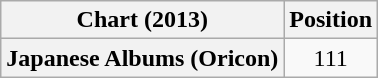<table class="wikitable plainrowheaders">
<tr>
<th>Chart (2013)</th>
<th>Position</th>
</tr>
<tr>
<th scope="row">Japanese Albums (Oricon)</th>
<td style="text-align:center;">111</td>
</tr>
</table>
